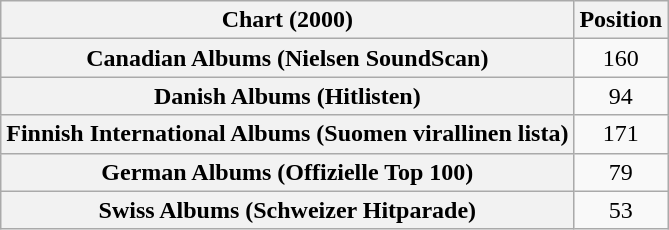<table class="wikitable sortable plainrowheaders" style="text-align:center">
<tr>
<th scope="col">Chart (2000)</th>
<th scope="col">Position</th>
</tr>
<tr>
<th scope="row">Canadian Albums (Nielsen SoundScan)</th>
<td>160</td>
</tr>
<tr>
<th scope="row">Danish Albums (Hitlisten)</th>
<td>94</td>
</tr>
<tr>
<th scope="row">Finnish International Albums (Suomen virallinen lista)</th>
<td>171</td>
</tr>
<tr>
<th scope="row">German Albums (Offizielle Top 100)</th>
<td>79</td>
</tr>
<tr>
<th scope="row">Swiss Albums (Schweizer Hitparade)</th>
<td>53</td>
</tr>
</table>
